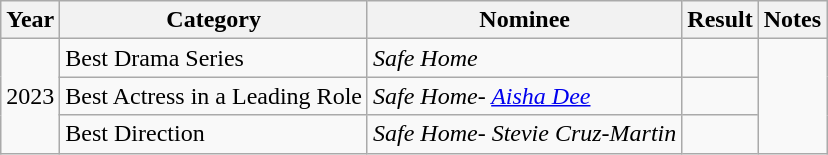<table class="wikitable">
<tr>
<th>Year</th>
<th>Category</th>
<th>Nominee</th>
<th>Result</th>
<th>Notes</th>
</tr>
<tr>
<td rowspan="3">2023</td>
<td>Best Drama Series</td>
<td><em>Safe Home</em></td>
<td></td>
<td rowspan="3"></td>
</tr>
<tr>
<td>Best Actress in a Leading Role</td>
<td><em>Safe Home- <a href='#'>Aisha Dee</a></em></td>
<td></td>
</tr>
<tr>
<td>Best Direction</td>
<td><em>Safe Home- Stevie Cruz-Martin</em></td>
<td></td>
</tr>
</table>
